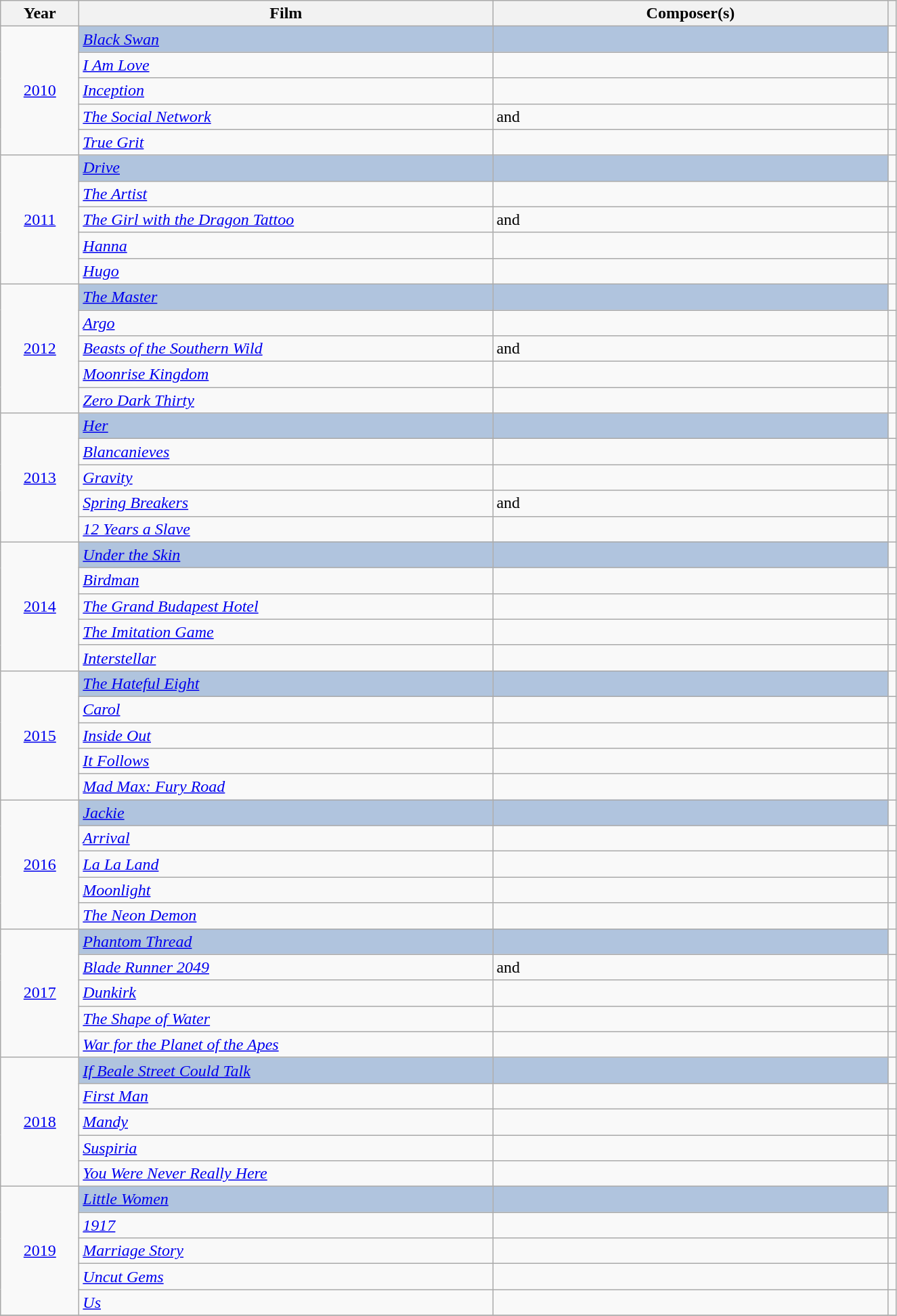<table class="wikitable sortable">
<tr>
<th scope="col" width="70">Year</th>
<th scope="col" width="400">Film</th>
<th scope="col" width="382">Composer(s)</th>
<th scope="col" class="unsortable"></th>
</tr>
<tr>
<td rowspan="5" style="text-align:center;"><a href='#'>2010</a></td>
<td style="background:#B0C4DE;"><em><a href='#'>Black Swan</a></em></td>
<td style="background:#B0C4DE;"></td>
<td align="center"></td>
</tr>
<tr>
<td><em><a href='#'>I Am Love</a></em></td>
<td></td>
<td align="center"></td>
</tr>
<tr>
<td><em><a href='#'>Inception</a></em></td>
<td></td>
<td align="center"></td>
</tr>
<tr>
<td><em><a href='#'>The Social Network</a></em></td>
<td> and </td>
<td align="center"></td>
</tr>
<tr>
<td><em><a href='#'>True Grit</a></em></td>
<td></td>
<td align="center"></td>
</tr>
<tr>
<td rowspan="5" style="text-align:center;"><a href='#'>2011</a></td>
<td style="background:#B0C4DE;"><em><a href='#'>Drive</a></em></td>
<td style="background:#B0C4DE;"></td>
<td align="center"></td>
</tr>
<tr>
<td><em><a href='#'>The Artist</a></em></td>
<td></td>
<td align="center"></td>
</tr>
<tr>
<td><em><a href='#'>The Girl with the Dragon Tattoo</a></em></td>
<td> and </td>
<td align="center"></td>
</tr>
<tr>
<td><em><a href='#'>Hanna</a></em></td>
<td></td>
<td align="center"></td>
</tr>
<tr>
<td><em><a href='#'>Hugo</a></em></td>
<td></td>
<td align="center"></td>
</tr>
<tr>
<td rowspan="5" style="text-align:center;"><a href='#'>2012</a></td>
<td style="background:#B0C4DE;"><em><a href='#'>The Master</a></em></td>
<td style="background:#B0C4DE;"></td>
<td align="center"></td>
</tr>
<tr>
<td><em><a href='#'>Argo</a></em></td>
<td></td>
<td align="center"></td>
</tr>
<tr>
<td><em><a href='#'>Beasts of the Southern Wild</a></em></td>
<td> and </td>
<td align="center"></td>
</tr>
<tr>
<td><em><a href='#'>Moonrise Kingdom</a></em></td>
<td></td>
<td align="center"></td>
</tr>
<tr>
<td><em><a href='#'>Zero Dark Thirty</a></em></td>
<td></td>
<td align="center"></td>
</tr>
<tr>
<td rowspan="5" style="text-align:center;"><a href='#'>2013</a></td>
<td style="background:#B0C4DE;"><em><a href='#'>Her</a></em></td>
<td style="background:#B0C4DE;"></td>
<td align="center"></td>
</tr>
<tr>
<td><em><a href='#'>Blancanieves</a></em></td>
<td></td>
<td align="center"></td>
</tr>
<tr>
<td><em><a href='#'>Gravity</a></em></td>
<td></td>
<td align="center"></td>
</tr>
<tr>
<td><em><a href='#'>Spring Breakers</a></em></td>
<td> and </td>
<td align="center"></td>
</tr>
<tr>
<td><em><a href='#'>12 Years a Slave</a></em></td>
<td></td>
<td align="center"></td>
</tr>
<tr>
<td rowspan="5" style="text-align:center;"><a href='#'>2014</a></td>
<td style="background:#B0C4DE;"><em><a href='#'>Under the Skin</a></em></td>
<td style="background:#B0C4DE;"></td>
<td align="center"></td>
</tr>
<tr>
<td><em><a href='#'>Birdman</a></em></td>
<td></td>
<td align="center"></td>
</tr>
<tr>
<td><em><a href='#'>The Grand Budapest Hotel</a></em></td>
<td></td>
<td align="center"></td>
</tr>
<tr>
<td><em><a href='#'>The Imitation Game</a></em></td>
<td></td>
<td align="center"></td>
</tr>
<tr>
<td><em><a href='#'>Interstellar</a></em></td>
<td></td>
<td align="center"></td>
</tr>
<tr>
<td rowspan="5" style="text-align:center;"><a href='#'>2015</a></td>
<td style="background:#B0C4DE;"><em><a href='#'>The Hateful Eight</a></em></td>
<td style="background:#B0C4DE;"></td>
<td align="center"></td>
</tr>
<tr>
<td><em><a href='#'>Carol</a></em></td>
<td></td>
<td align="center"></td>
</tr>
<tr>
<td><em><a href='#'>Inside Out</a></em></td>
<td></td>
<td align="center"></td>
</tr>
<tr>
<td><em><a href='#'>It Follows</a></em></td>
<td></td>
<td align="center"></td>
</tr>
<tr>
<td><em><a href='#'>Mad Max: Fury Road</a></em></td>
<td></td>
<td align="center"></td>
</tr>
<tr>
<td rowspan="5" style="text-align:center;"><a href='#'>2016</a></td>
<td style="background:#B0C4DE;"><em><a href='#'>Jackie</a></em></td>
<td style="background:#B0C4DE;"></td>
<td align="center"></td>
</tr>
<tr>
<td><em><a href='#'>Arrival</a></em></td>
<td></td>
<td align="center"></td>
</tr>
<tr>
<td><em><a href='#'>La La Land</a></em></td>
<td></td>
<td align="center"></td>
</tr>
<tr>
<td><em><a href='#'>Moonlight</a></em></td>
<td></td>
<td align="center"></td>
</tr>
<tr>
<td><em><a href='#'>The Neon Demon</a></em></td>
<td></td>
<td align="center"></td>
</tr>
<tr>
<td rowspan="5" style="text-align:center;"><a href='#'>2017</a></td>
<td style="background:#B0C4DE;"><em><a href='#'>Phantom Thread</a></em></td>
<td style="background:#B0C4DE;"></td>
<td align="center"></td>
</tr>
<tr>
<td><em><a href='#'>Blade Runner 2049</a></em></td>
<td> and </td>
<td align="center"></td>
</tr>
<tr>
<td><em><a href='#'>Dunkirk</a></em></td>
<td></td>
<td align="center"></td>
</tr>
<tr>
<td><em><a href='#'>The Shape of Water</a></em></td>
<td></td>
<td align="center"></td>
</tr>
<tr>
<td><em><a href='#'>War for the Planet of the Apes</a></em></td>
<td></td>
<td align="center"></td>
</tr>
<tr>
<td rowspan="5" style="text-align:center;"><a href='#'>2018</a></td>
<td style="background:#B0C4DE;"><em><a href='#'>If Beale Street Could Talk</a></em></td>
<td style="background:#B0C4DE;"></td>
<td align="center"></td>
</tr>
<tr>
<td><em><a href='#'>First Man</a></em></td>
<td></td>
<td align="center"></td>
</tr>
<tr>
<td><em><a href='#'>Mandy</a></em></td>
<td></td>
<td align="center"></td>
</tr>
<tr>
<td><em><a href='#'>Suspiria</a></em></td>
<td></td>
<td align="center"></td>
</tr>
<tr>
<td><em><a href='#'>You Were Never Really Here</a></em></td>
<td></td>
<td align="center"></td>
</tr>
<tr>
<td rowspan="5" style="text-align:center;"><a href='#'>2019</a></td>
<td style="background:#B0C4DE;"><em><a href='#'>Little Women</a></em></td>
<td style="background:#B0C4DE;"></td>
<td align="center"></td>
</tr>
<tr>
<td><em><a href='#'>1917</a></em></td>
<td></td>
<td align="center"></td>
</tr>
<tr>
<td><em><a href='#'>Marriage Story</a></em></td>
<td></td>
<td align="center"></td>
</tr>
<tr>
<td><em><a href='#'>Uncut Gems</a></em></td>
<td></td>
<td align="center"></td>
</tr>
<tr>
<td><em><a href='#'>Us</a></em></td>
<td></td>
<td align="center"></td>
</tr>
<tr>
</tr>
</table>
